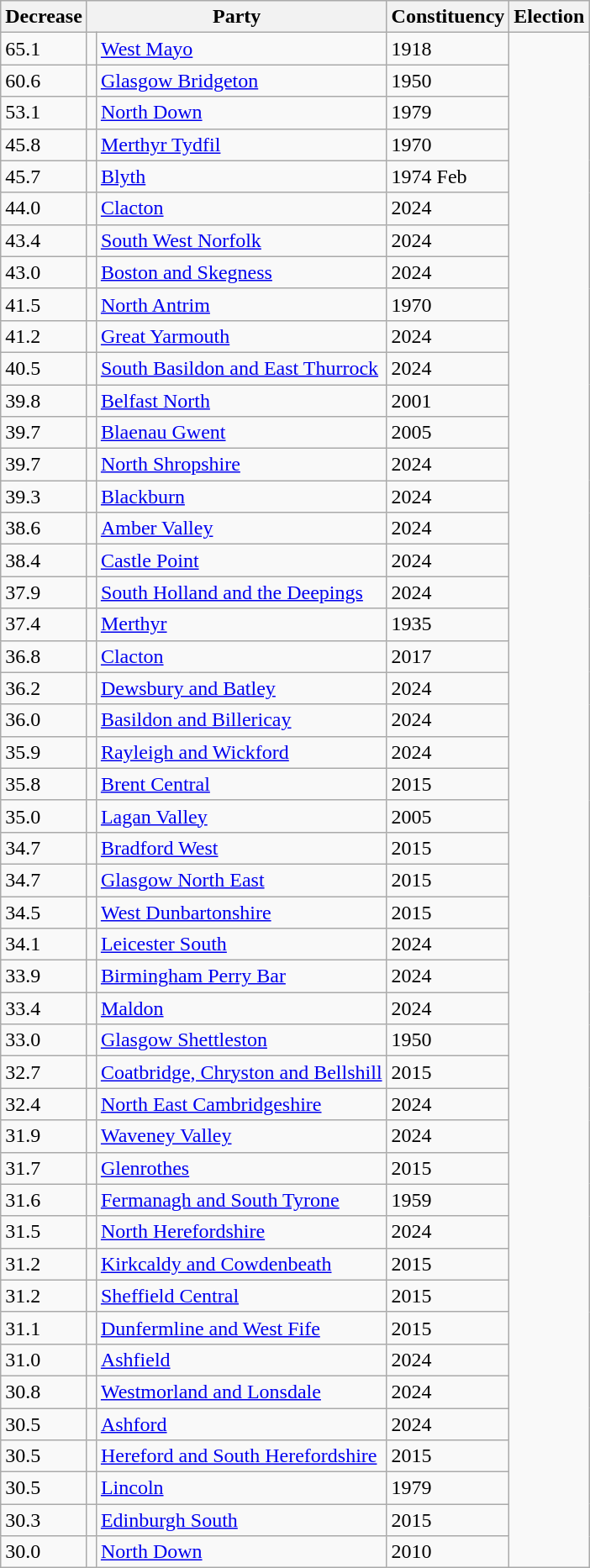<table class="wikitable sortable">
<tr>
<th>Decrease </th>
<th colspan=2>Party</th>
<th>Constituency</th>
<th>Election</th>
</tr>
<tr>
<td>65.1</td>
<td></td>
<td><a href='#'>West Mayo</a></td>
<td>1918</td>
</tr>
<tr>
<td>60.6</td>
<td></td>
<td><a href='#'>Glasgow Bridgeton</a></td>
<td>1950</td>
</tr>
<tr>
<td>53.1</td>
<td></td>
<td><a href='#'>North Down</a></td>
<td>1979</td>
</tr>
<tr>
<td>45.8</td>
<td></td>
<td><a href='#'>Merthyr Tydfil</a></td>
<td>1970</td>
</tr>
<tr>
<td>45.7</td>
<td></td>
<td><a href='#'>Blyth</a></td>
<td>1974 Feb</td>
</tr>
<tr>
<td>44.0</td>
<td></td>
<td><a href='#'>Clacton</a></td>
<td>2024</td>
</tr>
<tr>
<td>43.4</td>
<td></td>
<td><a href='#'>South West Norfolk</a></td>
<td>2024</td>
</tr>
<tr>
<td>43.0</td>
<td></td>
<td><a href='#'>Boston and Skegness</a></td>
<td>2024</td>
</tr>
<tr>
<td>41.5</td>
<td></td>
<td><a href='#'>North Antrim</a></td>
<td>1970</td>
</tr>
<tr>
<td>41.2</td>
<td></td>
<td><a href='#'>Great Yarmouth</a></td>
<td>2024</td>
</tr>
<tr>
<td>40.5</td>
<td></td>
<td><a href='#'>South Basildon and East Thurrock</a></td>
<td>2024</td>
</tr>
<tr>
<td>39.8</td>
<td></td>
<td><a href='#'>Belfast North</a></td>
<td>2001</td>
</tr>
<tr>
<td>39.7</td>
<td></td>
<td><a href='#'>Blaenau Gwent</a></td>
<td>2005</td>
</tr>
<tr>
<td>39.7</td>
<td></td>
<td><a href='#'>North Shropshire</a></td>
<td>2024</td>
</tr>
<tr>
<td>39.3</td>
<td></td>
<td><a href='#'>Blackburn</a></td>
<td>2024</td>
</tr>
<tr>
<td>38.6</td>
<td></td>
<td><a href='#'>Amber Valley</a></td>
<td>2024</td>
</tr>
<tr>
<td>38.4</td>
<td></td>
<td><a href='#'>Castle Point</a></td>
<td>2024</td>
</tr>
<tr>
<td>37.9</td>
<td></td>
<td><a href='#'>South Holland and the Deepings</a></td>
<td>2024</td>
</tr>
<tr>
<td>37.4</td>
<td></td>
<td><a href='#'>Merthyr</a></td>
<td>1935</td>
</tr>
<tr>
<td>36.8</td>
<td></td>
<td><a href='#'>Clacton</a></td>
<td>2017</td>
</tr>
<tr>
<td>36.2</td>
<td></td>
<td><a href='#'>Dewsbury and Batley</a></td>
<td>2024</td>
</tr>
<tr>
<td>36.0</td>
<td></td>
<td><a href='#'>Basildon and Billericay</a></td>
<td>2024</td>
</tr>
<tr>
<td>35.9</td>
<td></td>
<td><a href='#'>Rayleigh and Wickford</a></td>
<td>2024</td>
</tr>
<tr>
<td>35.8</td>
<td></td>
<td><a href='#'>Brent Central</a></td>
<td>2015</td>
</tr>
<tr>
<td>35.0</td>
<td></td>
<td><a href='#'>Lagan Valley</a></td>
<td>2005</td>
</tr>
<tr>
<td>34.7</td>
<td></td>
<td><a href='#'>Bradford West</a></td>
<td>2015</td>
</tr>
<tr>
<td>34.7</td>
<td></td>
<td><a href='#'>Glasgow North East</a></td>
<td>2015</td>
</tr>
<tr>
<td>34.5</td>
<td></td>
<td><a href='#'>West Dunbartonshire</a></td>
<td>2015</td>
</tr>
<tr>
<td>34.1</td>
<td></td>
<td><a href='#'>Leicester South</a></td>
<td>2024</td>
</tr>
<tr>
<td>33.9</td>
<td></td>
<td><a href='#'>Birmingham Perry Bar</a></td>
<td>2024</td>
</tr>
<tr>
<td>33.4</td>
<td></td>
<td><a href='#'>Maldon</a></td>
<td>2024</td>
</tr>
<tr>
<td>33.0</td>
<td></td>
<td><a href='#'>Glasgow Shettleston</a></td>
<td>1950</td>
</tr>
<tr>
<td>32.7</td>
<td></td>
<td><a href='#'>Coatbridge, Chryston and Bellshill</a></td>
<td>2015</td>
</tr>
<tr>
<td>32.4</td>
<td></td>
<td><a href='#'>North East Cambridgeshire</a></td>
<td>2024</td>
</tr>
<tr>
<td>31.9</td>
<td></td>
<td><a href='#'>Waveney Valley</a></td>
<td>2024</td>
</tr>
<tr>
<td>31.7</td>
<td></td>
<td><a href='#'>Glenrothes</a></td>
<td>2015</td>
</tr>
<tr>
<td>31.6</td>
<td></td>
<td><a href='#'>Fermanagh and South Tyrone</a></td>
<td>1959</td>
</tr>
<tr>
<td>31.5</td>
<td></td>
<td><a href='#'>North Herefordshire</a></td>
<td>2024</td>
</tr>
<tr>
<td>31.2</td>
<td></td>
<td><a href='#'>Kirkcaldy and Cowdenbeath</a></td>
<td>2015</td>
</tr>
<tr>
<td>31.2</td>
<td></td>
<td><a href='#'>Sheffield Central</a></td>
<td>2015</td>
</tr>
<tr>
<td>31.1</td>
<td></td>
<td><a href='#'>Dunfermline and West Fife</a></td>
<td>2015</td>
</tr>
<tr>
<td>31.0</td>
<td></td>
<td><a href='#'>Ashfield</a></td>
<td>2024</td>
</tr>
<tr>
<td>30.8</td>
<td></td>
<td><a href='#'>Westmorland and Lonsdale</a></td>
<td>2024</td>
</tr>
<tr>
<td>30.5</td>
<td></td>
<td><a href='#'>Ashford</a></td>
<td>2024</td>
</tr>
<tr>
<td>30.5</td>
<td></td>
<td><a href='#'>Hereford and South Herefordshire</a></td>
<td>2015</td>
</tr>
<tr>
<td>30.5</td>
<td></td>
<td><a href='#'>Lincoln</a></td>
<td>1979</td>
</tr>
<tr>
<td>30.3</td>
<td></td>
<td><a href='#'>Edinburgh South</a></td>
<td>2015</td>
</tr>
<tr>
<td>30.0</td>
<td></td>
<td><a href='#'>North Down</a></td>
<td>2010</td>
</tr>
</table>
